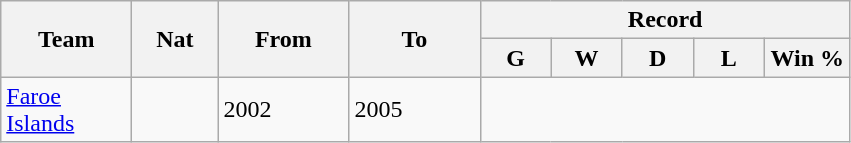<table class=wikitable style=text-align:center>
<tr>
<th rowspan=2! width=80>Team</th>
<th rowspan=2! width=50>Nat</th>
<th rowspan=2! width=80>From</th>
<th rowspan=2! width=80>To</th>
<th colspan=5>Record</th>
</tr>
<tr>
<th width="40">G</th>
<th width="40">W</th>
<th width="40">D</th>
<th width="40">L</th>
<th width="50">Win %</th>
</tr>
<tr>
<td align="left"><a href='#'>Faroe Islands</a></td>
<td align="center"></td>
<td align="left">2002</td>
<td align="left">2005<br></td>
</tr>
</table>
